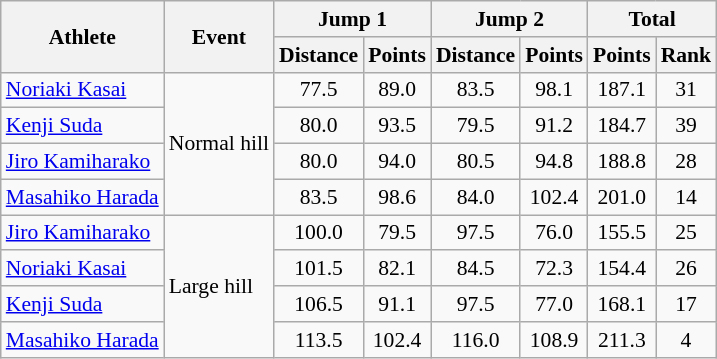<table class="wikitable" style="font-size:90%">
<tr>
<th rowspan="2">Athlete</th>
<th rowspan="2">Event</th>
<th colspan="2">Jump 1</th>
<th colspan="2">Jump 2</th>
<th colspan="2">Total</th>
</tr>
<tr>
<th>Distance</th>
<th>Points</th>
<th>Distance</th>
<th>Points</th>
<th>Points</th>
<th>Rank</th>
</tr>
<tr>
<td><a href='#'>Noriaki Kasai</a></td>
<td rowspan="4">Normal hill</td>
<td align="center">77.5</td>
<td align="center">89.0</td>
<td align="center">83.5</td>
<td align="center">98.1</td>
<td align="center">187.1</td>
<td align="center">31</td>
</tr>
<tr>
<td><a href='#'>Kenji Suda</a></td>
<td align="center">80.0</td>
<td align="center">93.5</td>
<td align="center">79.5</td>
<td align="center">91.2</td>
<td align="center">184.7</td>
<td align="center">39</td>
</tr>
<tr>
<td><a href='#'>Jiro Kamiharako</a></td>
<td align="center">80.0</td>
<td align="center">94.0</td>
<td align="center">80.5</td>
<td align="center">94.8</td>
<td align="center">188.8</td>
<td align="center">28</td>
</tr>
<tr>
<td><a href='#'>Masahiko Harada</a></td>
<td align="center">83.5</td>
<td align="center">98.6</td>
<td align="center">84.0</td>
<td align="center">102.4</td>
<td align="center">201.0</td>
<td align="center">14</td>
</tr>
<tr>
<td><a href='#'>Jiro Kamiharako</a></td>
<td rowspan="4">Large hill</td>
<td align="center">100.0</td>
<td align="center">79.5</td>
<td align="center">97.5</td>
<td align="center">76.0</td>
<td align="center">155.5</td>
<td align="center">25</td>
</tr>
<tr>
<td><a href='#'>Noriaki Kasai</a></td>
<td align="center">101.5</td>
<td align="center">82.1</td>
<td align="center">84.5</td>
<td align="center">72.3</td>
<td align="center">154.4</td>
<td align="center">26</td>
</tr>
<tr>
<td><a href='#'>Kenji Suda</a></td>
<td align="center">106.5</td>
<td align="center">91.1</td>
<td align="center">97.5</td>
<td align="center">77.0</td>
<td align="center">168.1</td>
<td align="center">17</td>
</tr>
<tr>
<td><a href='#'>Masahiko Harada</a></td>
<td align="center">113.5</td>
<td align="center">102.4</td>
<td align="center">116.0</td>
<td align="center">108.9</td>
<td align="center">211.3</td>
<td align="center">4</td>
</tr>
</table>
